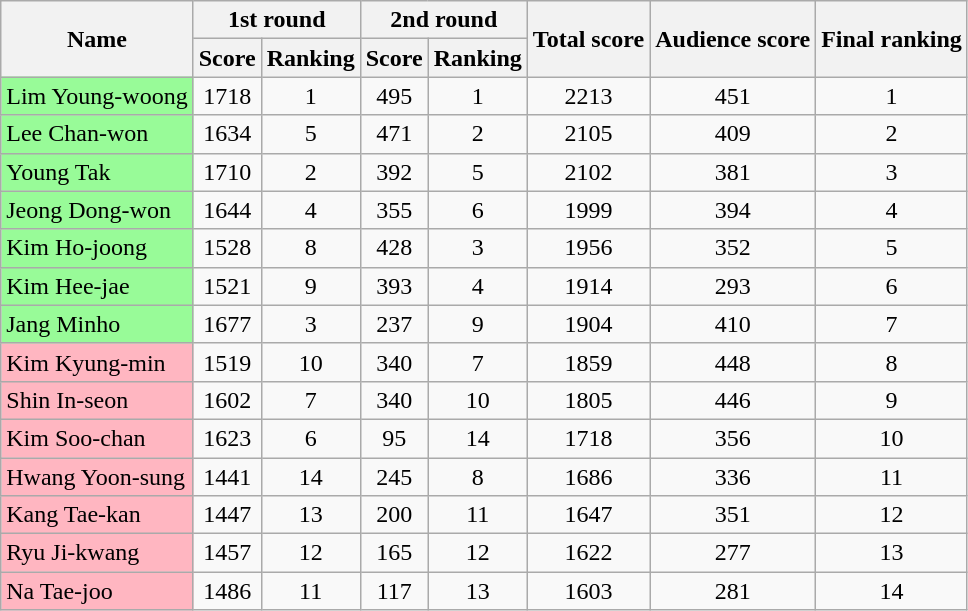<table class="wikitable sortable">
<tr>
<th rowspan=2>Name</th>
<th colspan=2>1st round</th>
<th colspan=2>2nd round</th>
<th rowspan=2>Total score</th>
<th rowspan=2>Audience score</th>
<th rowspan=2>Final ranking</th>
</tr>
<tr>
<th>Score</th>
<th>Ranking</th>
<th>Score</th>
<th>Ranking</th>
</tr>
<tr>
<td bgcolor=palegreen>Lim Young-woong</td>
<td align=center>1718</td>
<td align=center>1</td>
<td align=center>495</td>
<td align=center>1</td>
<td align=center>2213</td>
<td align=center>451</td>
<td align=center>1</td>
</tr>
<tr>
<td bgcolor=palegreen>Lee Chan-won</td>
<td align=center>1634</td>
<td align=center>5</td>
<td align=center>471</td>
<td align=center>2</td>
<td align=center>2105</td>
<td align=center>409</td>
<td align=center>2</td>
</tr>
<tr>
<td bgcolor=palegreen>Young Tak</td>
<td align=center>1710</td>
<td align=center>2</td>
<td align=center>392</td>
<td align=center>5</td>
<td align=center>2102</td>
<td align=center>381</td>
<td align=center>3</td>
</tr>
<tr>
<td bgcolor=palegreen>Jeong Dong-won</td>
<td align=center>1644</td>
<td align=center>4</td>
<td align=center>355</td>
<td align=center>6</td>
<td align=center>1999</td>
<td align=center>394</td>
<td align=center>4</td>
</tr>
<tr>
<td bgcolor=palegreen>Kim Ho-joong</td>
<td align=center>1528</td>
<td align=center>8</td>
<td align=center>428</td>
<td align=center>3</td>
<td align=center>1956</td>
<td align=center>352</td>
<td align=center>5</td>
</tr>
<tr>
<td bgcolor=palegreen>Kim Hee-jae</td>
<td align=center>1521</td>
<td align=center>9</td>
<td align=center>393</td>
<td align=center>4</td>
<td align=center>1914</td>
<td align=center>293</td>
<td align=center>6</td>
</tr>
<tr>
<td bgcolor=palegreen>Jang Minho</td>
<td align=center>1677</td>
<td align=center>3</td>
<td align=center>237</td>
<td align=center>9</td>
<td align=center>1904</td>
<td align=center>410</td>
<td align=center>7</td>
</tr>
<tr>
<td bgcolor=lightpink>Kim Kyung-min</td>
<td align=center>1519</td>
<td align=center>10</td>
<td align=center>340</td>
<td align=center>7</td>
<td align=center>1859</td>
<td align=center>448</td>
<td align=center>8</td>
</tr>
<tr>
<td bgcolor=lightpink>Shin In-seon</td>
<td align=center>1602</td>
<td align=center>7</td>
<td align=center>340</td>
<td align=center>10</td>
<td align=center>1805</td>
<td align=center>446</td>
<td align=center>9</td>
</tr>
<tr>
<td bgcolor=lightpink>Kim Soo-chan</td>
<td align=center>1623</td>
<td align=center>6</td>
<td align=center>95</td>
<td align=center>14</td>
<td align=center>1718</td>
<td align=center>356</td>
<td align=center>10</td>
</tr>
<tr>
<td bgcolor=lightpink>Hwang Yoon-sung</td>
<td align=center>1441</td>
<td align=center>14</td>
<td align=center>245</td>
<td align=center>8</td>
<td align=center>1686</td>
<td align=center>336</td>
<td align=center>11</td>
</tr>
<tr>
<td bgcolor=lightpink>Kang Tae-kan</td>
<td align=center>1447</td>
<td align=center>13</td>
<td align=center>200</td>
<td align=center>11</td>
<td align=center>1647</td>
<td align=center>351</td>
<td align=center>12</td>
</tr>
<tr>
<td bgcolor=lightpink>Ryu Ji-kwang</td>
<td align=center>1457</td>
<td align=center>12</td>
<td align=center>165</td>
<td align=center>12</td>
<td align=center>1622</td>
<td align=center>277</td>
<td align=center>13</td>
</tr>
<tr>
<td bgcolor=lightpink>Na Tae-joo</td>
<td align=center>1486</td>
<td align=center>11</td>
<td align=center>117</td>
<td align=center>13</td>
<td align=center>1603</td>
<td align=center>281</td>
<td align=center>14</td>
</tr>
</table>
